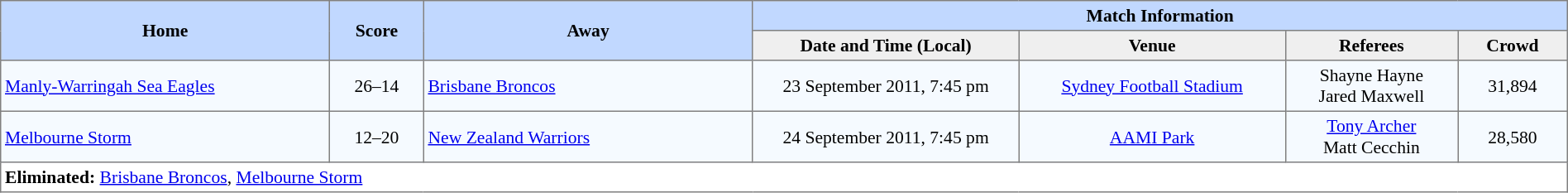<table border="1" cellpadding="3" cellspacing="0" style="border-collapse:collapse; font-size:90%; text-align:center; width:100%;">
<tr style="background:#c1d8ff;">
<th rowspan="2" style="width:21%;">Home</th>
<th rowspan="2" style="width:6%;">Score</th>
<th rowspan="2" style="width:21%;">Away</th>
<th colspan=6>Match Information</th>
</tr>
<tr style="background:#efefef;">
<th width=17%>Date and Time (Local)</th>
<th width=17%>Venue</th>
<th width=11%>Referees</th>
<th width=7%>Crowd</th>
</tr>
<tr style="background:#f5faff;">
<td align=left> <a href='#'>Manly-Warringah Sea Eagles</a></td>
<td>26–14</td>
<td align=left> <a href='#'>Brisbane Broncos</a></td>
<td>23 September 2011, 7:45 pm</td>
<td><a href='#'>Sydney Football Stadium</a></td>
<td>Shayne Hayne<br>Jared Maxwell</td>
<td>31,894</td>
</tr>
<tr style="background:#f5faff;">
<td align=left> <a href='#'>Melbourne Storm</a></td>
<td>12–20</td>
<td align=left> <a href='#'>New Zealand Warriors</a></td>
<td>24 September 2011, 7:45 pm</td>
<td><a href='#'>AAMI Park</a></td>
<td><a href='#'>Tony Archer</a><br>Matt Cecchin</td>
<td>28,580</td>
</tr>
<tr>
<td colspan="7" style="text-align:left;"><strong>Eliminated:</strong> <a href='#'>Brisbane Broncos</a>, <a href='#'>Melbourne Storm</a></td>
</tr>
</table>
